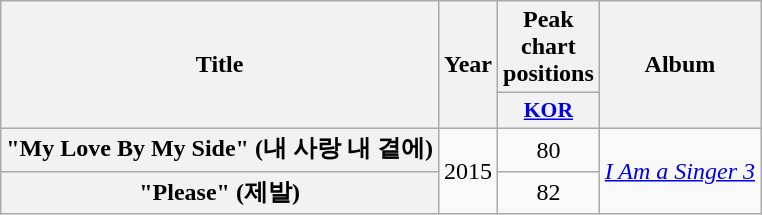<table class="wikitable plainrowheaders" style="text-align:center;">
<tr>
<th rowspan="2" scope="col">Title</th>
<th rowspan="2" scope="col">Year</th>
<th colspan="1" scope="col">Peak chart positions</th>
<th rowspan="2" scope="col">Album</th>
</tr>
<tr>
<th scope="col" style="width:2.5em;font-size:90%;"><a href='#'>KOR</a><br></th>
</tr>
<tr>
<th scope="row">"My Love By My Side" (내 사랑 내 곁에) </th>
<td rowspan="2">2015</td>
<td>80</td>
<td rowspan="2"><em><a href='#'>I Am a Singer 3</a></em></td>
</tr>
<tr>
<th scope="row">"Please" (제발) </th>
<td>82</td>
</tr>
</table>
